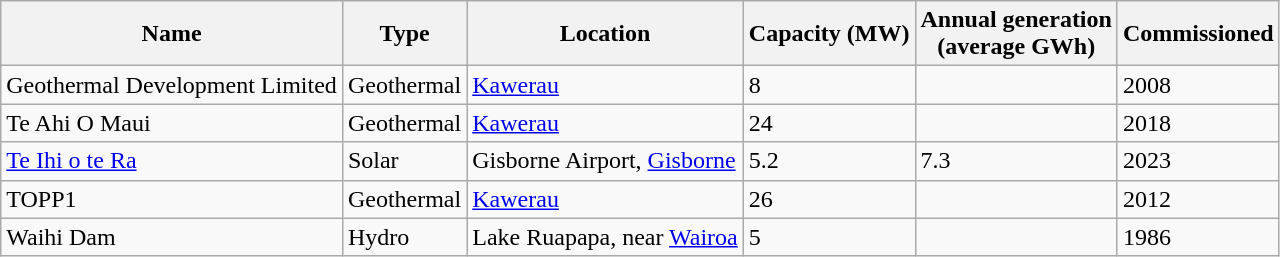<table class="wikitable">
<tr>
<th>Name</th>
<th>Type</th>
<th>Location</th>
<th>Capacity (MW)</th>
<th>Annual generation <br> (average GWh)</th>
<th>Commissioned</th>
</tr>
<tr>
<td>Geothermal Development Limited</td>
<td>Geothermal</td>
<td><a href='#'>Kawerau</a></td>
<td>8</td>
<td></td>
<td>2008</td>
</tr>
<tr>
<td>Te Ahi O Maui</td>
<td>Geothermal</td>
<td><a href='#'>Kawerau</a></td>
<td>24</td>
<td></td>
<td>2018</td>
</tr>
<tr>
<td><a href='#'>Te Ihi o te Ra</a></td>
<td>Solar</td>
<td>Gisborne Airport, <a href='#'>Gisborne</a></td>
<td>5.2</td>
<td>7.3</td>
<td>2023</td>
</tr>
<tr>
<td>TOPP1</td>
<td>Geothermal</td>
<td><a href='#'>Kawerau</a></td>
<td>26</td>
<td></td>
<td>2012</td>
</tr>
<tr>
<td>Waihi Dam</td>
<td>Hydro</td>
<td>Lake Ruapapa, near <a href='#'>Wairoa</a></td>
<td>5</td>
<td></td>
<td>1986</td>
</tr>
</table>
